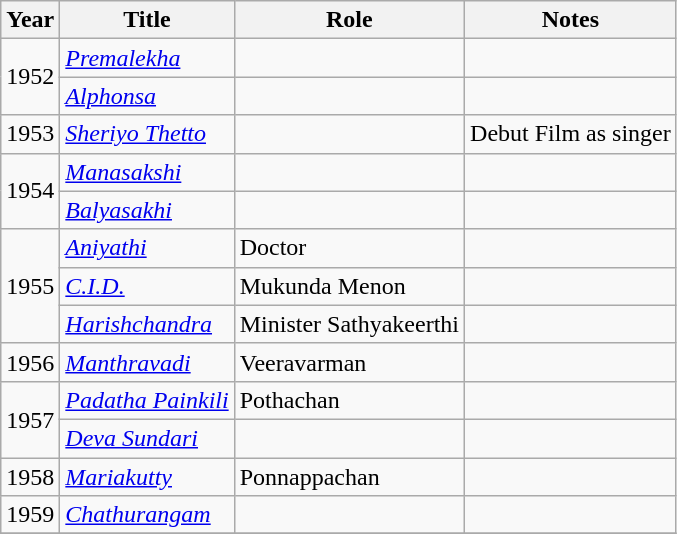<table class="wikitable sortable">
<tr>
<th>Year</th>
<th>Title</th>
<th>Role</th>
<th class="unsortable">Notes</th>
</tr>
<tr>
<td rowspan=2>1952</td>
<td><em><a href='#'>Premalekha</a></em></td>
<td></td>
<td></td>
</tr>
<tr>
<td><em><a href='#'>Alphonsa</a></em></td>
<td></td>
<td></td>
</tr>
<tr>
<td>1953</td>
<td><em><a href='#'>Sheriyo Thetto</a></em></td>
<td></td>
<td>Debut Film as singer</td>
</tr>
<tr>
<td rowspan=2>1954</td>
<td><em><a href='#'>Manasakshi</a></em></td>
<td></td>
<td></td>
</tr>
<tr>
<td><em><a href='#'>Balyasakhi</a></em></td>
<td></td>
<td></td>
</tr>
<tr>
<td rowspan=3>1955</td>
<td><em><a href='#'>Aniyathi</a></em></td>
<td>Doctor</td>
<td></td>
</tr>
<tr>
<td><em><a href='#'>C.I.D.</a></em></td>
<td>Mukunda Menon</td>
<td></td>
</tr>
<tr>
<td><em><a href='#'>Harishchandra</a></em></td>
<td>Minister Sathyakeerthi</td>
<td></td>
</tr>
<tr>
<td>1956</td>
<td><em><a href='#'>Manthravadi</a></em></td>
<td>Veeravarman</td>
<td></td>
</tr>
<tr>
<td rowspan=2>1957</td>
<td><em><a href='#'>Padatha Painkili</a></em></td>
<td>Pothachan</td>
<td></td>
</tr>
<tr>
<td><em><a href='#'>Deva Sundari</a></em></td>
<td></td>
<td></td>
</tr>
<tr>
<td>1958</td>
<td><em><a href='#'>Mariakutty</a></em></td>
<td>Ponnappachan</td>
<td></td>
</tr>
<tr>
<td>1959</td>
<td><em><a href='#'>Chathurangam</a></em></td>
<td></td>
<td></td>
</tr>
<tr>
</tr>
</table>
